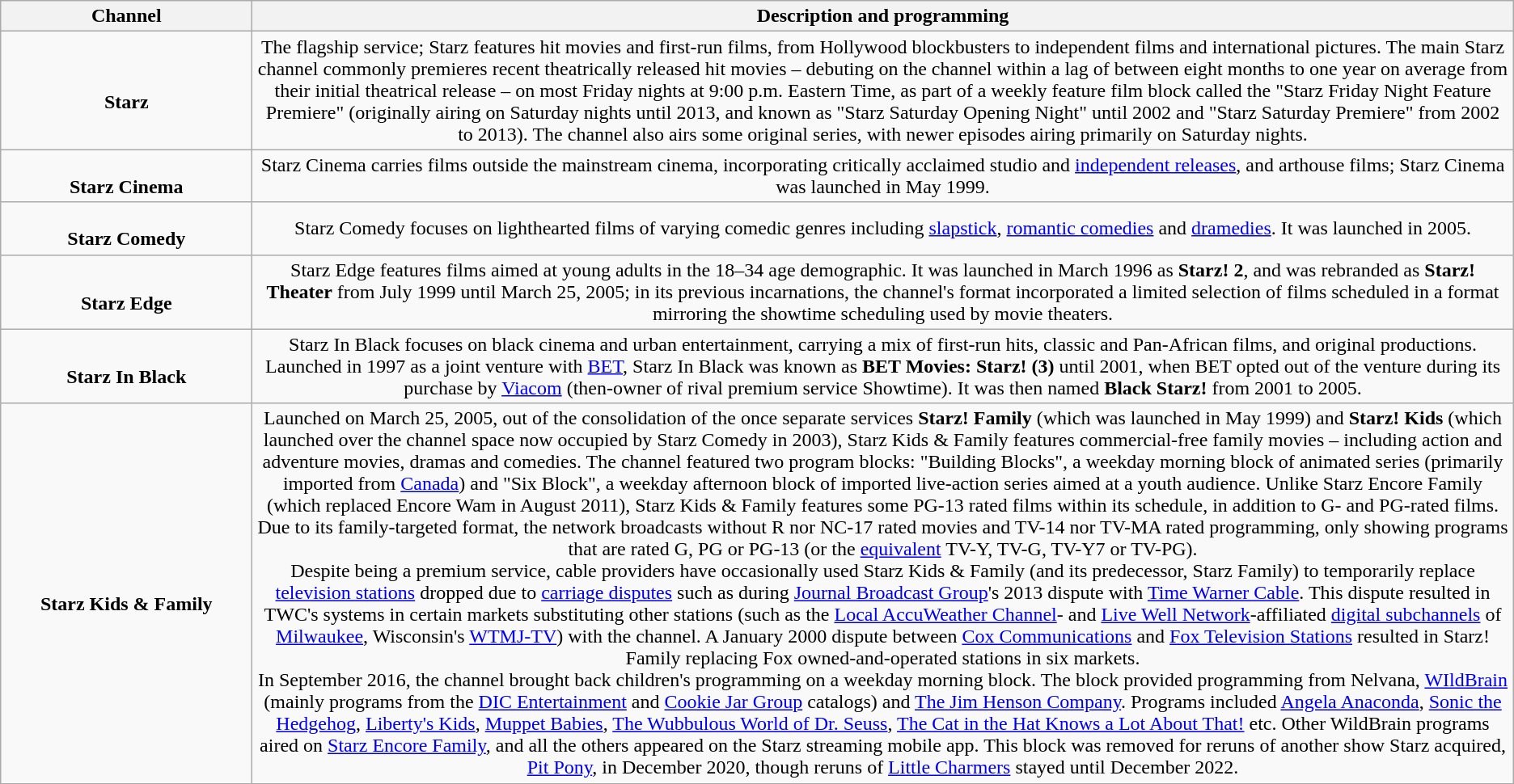<table class="wikitable" style="text-align: center; width="100%">
<tr>
<th>Channel</th>
<th>Description and programming</th>
</tr>
<tr>
<td width="200" align="center"><br><strong>Starz</strong></td>
<td>The flagship service; Starz features hit movies and first-run films, from Hollywood blockbusters to independent films and international pictures. The main Starz channel commonly premieres recent theatrically released hit movies – debuting on the channel within a lag of between eight months to one year on average from their initial theatrical release – on most Friday nights at 9:00 p.m. Eastern Time, as part of a weekly feature film block called the "Starz Friday Night Feature Premiere" (originally airing on Saturday nights until 2013, and known as "Starz Saturday Opening Night" until 2002 and "Starz Saturday Premiere" from 2002 to 2013). The channel also airs some original series, with newer episodes airing primarily on Saturday nights.</td>
</tr>
<tr>
<td width="200" align="center"><br><strong>Starz Cinema</strong></td>
<td>Starz Cinema carries films outside the mainstream cinema, incorporating critically acclaimed studio and <a href='#'>independent releases</a>, and arthouse films; Starz Cinema was launched in May 1999.</td>
</tr>
<tr>
<td width="200" align="center"><br><strong>Starz Comedy</strong></td>
<td>Starz Comedy focuses on lighthearted films of varying comedic genres including <a href='#'>slapstick</a>, <a href='#'>romantic comedies</a> and <a href='#'>dramedies</a>. It was launched in 2005.</td>
</tr>
<tr>
<td width="200" align="center"><br><strong>Starz Edge</strong></td>
<td>Starz Edge features films aimed at young adults in the 18–34 age demographic. It was launched in March 1996 as <strong>Starz! 2</strong>, and was rebranded as <strong>Starz! Theater</strong> from July 1999 until March 25, 2005; in its previous incarnations, the channel's format incorporated a limited selection of films scheduled in a format mirroring the showtime scheduling used by movie theaters.</td>
</tr>
<tr>
<td width="200" align="center"><br><strong>Starz In Black</strong></td>
<td>Starz In Black focuses on black cinema and urban entertainment, carrying a mix of first-run hits, classic and Pan-African films, and original productions. Launched in 1997 as a joint venture with <a href='#'>BET</a>, Starz In Black was known as <strong>BET Movies: Starz! (3)</strong> until 2001, when BET opted out of the venture during its purchase by <a href='#'>Viacom</a> (then-owner of rival premium service Showtime). It was then named <strong>Black Starz!</strong> from 2001 to 2005.</td>
</tr>
<tr>
<td width="200" align="center"><br><strong>Starz Kids & Family</strong></td>
<td>Launched on March 25, 2005, out of the consolidation of the once separate services <strong>Starz! Family</strong> (which was launched in May 1999) and <strong>Starz! Kids</strong> (which launched over the channel space now occupied by Starz Comedy in 2003), Starz Kids & Family features commercial-free family movies – including action and adventure movies, dramas and comedies. The channel featured two program blocks: "Building Blocks", a weekday morning block of animated series (primarily imported from <a href='#'>Canada</a>) and "Six Block", a weekday afternoon block of imported live-action series aimed at a youth audience. Unlike Starz Encore Family (which replaced Encore Wam in August 2011), Starz Kids & Family features some PG-13 rated films within its schedule, in addition to G- and PG-rated films. Due to its family-targeted format, the network broadcasts without R nor NC-17 rated movies and TV-14 nor TV-MA rated programming, only showing programs that are rated G, PG or PG-13 (or the <a href='#'>equivalent</a> TV-Y, TV-G, TV-Y7 or TV-PG).<br>Despite being a premium service, cable providers have occasionally used Starz Kids & Family (and its predecessor, Starz Family) to temporarily replace <a href='#'>television stations</a> dropped due to <a href='#'>carriage disputes</a> such as during <a href='#'>Journal Broadcast Group</a>'s 2013 dispute with <a href='#'>Time Warner Cable</a>. This dispute resulted in TWC's systems in certain markets substituting other stations (such as the <a href='#'>Local AccuWeather Channel</a>- and <a href='#'>Live Well Network</a>-affiliated <a href='#'>digital subchannels</a> of <a href='#'>Milwaukee</a>, Wisconsin's <a href='#'>WTMJ-TV</a>) with the channel. A January 2000 dispute between <a href='#'>Cox Communications</a> and <a href='#'>Fox Television Stations</a> resulted in Starz! Family replacing Fox owned-and-operated stations in six markets.<br>In September 2016, the channel brought back children's programming on a weekday morning block. The block provided programming from Nelvana, <a href='#'>WIldBrain</a> (mainly programs from the <a href='#'>DIC Entertainment</a> and <a href='#'>Cookie Jar Group</a> catalogs) and <a href='#'>The Jim Henson Company</a>. Programs included <a href='#'>Angela Anaconda</a>, <a href='#'>Sonic the Hedgehog</a>, <a href='#'>Liberty's Kids</a>, <a href='#'>Muppet Babies</a>, <a href='#'>The Wubbulous World of Dr. Seuss</a>, <a href='#'>The Cat in the Hat Knows a Lot About That!</a> etc. Other WildBrain programs aired on <a href='#'>Starz Encore Family</a>, and all the others appeared on the Starz streaming mobile app. This block was removed for reruns of another show Starz acquired, <a href='#'>Pit Pony</a>, in December 2020, though reruns of <a href='#'>Little Charmers</a> stayed until December 2022.</td>
</tr>
</table>
